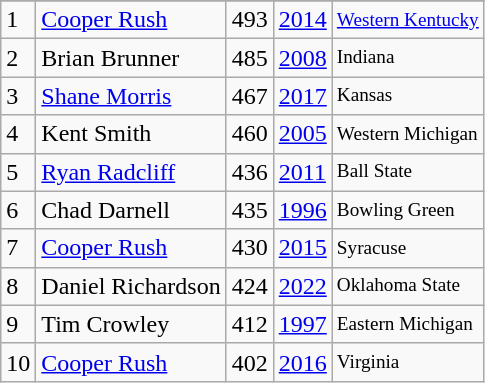<table class="wikitable">
<tr>
</tr>
<tr>
<td>1</td>
<td><a href='#'>Cooper Rush</a></td>
<td>493</td>
<td><a href='#'>2014</a></td>
<td style="font-size:80%;"><a href='#'>Western Kentucky</a></td>
</tr>
<tr>
<td>2</td>
<td>Brian Brunner</td>
<td>485</td>
<td><a href='#'>2008</a></td>
<td style="font-size:80%;">Indiana</td>
</tr>
<tr>
<td>3</td>
<td><a href='#'>Shane Morris</a></td>
<td>467</td>
<td><a href='#'>2017</a></td>
<td style="font-size:80%;">Kansas</td>
</tr>
<tr>
<td>4</td>
<td>Kent Smith</td>
<td>460</td>
<td><a href='#'>2005</a></td>
<td style="font-size:80%;">Western Michigan</td>
</tr>
<tr>
<td>5</td>
<td><a href='#'>Ryan Radcliff</a></td>
<td>436</td>
<td><a href='#'>2011</a></td>
<td style="font-size:80%;">Ball State</td>
</tr>
<tr>
<td>6</td>
<td>Chad Darnell</td>
<td>435</td>
<td><a href='#'>1996</a></td>
<td style="font-size:80%;">Bowling Green</td>
</tr>
<tr>
<td>7</td>
<td><a href='#'>Cooper Rush</a></td>
<td>430</td>
<td><a href='#'>2015</a></td>
<td style="font-size:80%;">Syracuse</td>
</tr>
<tr>
<td>8</td>
<td>Daniel Richardson</td>
<td>424</td>
<td><a href='#'>2022</a></td>
<td style="font-size:80%;">Oklahoma State</td>
</tr>
<tr>
<td>9</td>
<td>Tim Crowley</td>
<td>412</td>
<td><a href='#'>1997</a></td>
<td style="font-size:80%;">Eastern Michigan</td>
</tr>
<tr>
<td>10</td>
<td><a href='#'>Cooper Rush</a></td>
<td>402</td>
<td><a href='#'>2016</a></td>
<td style="font-size:80%;">Virginia</td>
</tr>
</table>
